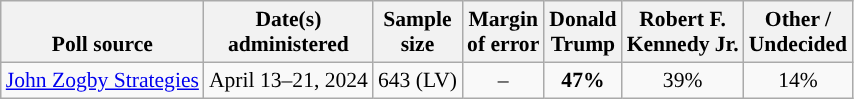<table class="wikitable sortable mw-datatable" style="font-size:90%;text-align:center;line-height:17px">
<tr valign=bottom>
<th>Poll source</th>
<th>Date(s)<br>administered</th>
<th>Sample<br>size</th>
<th>Margin<br>of error</th>
<th class="unsortable">Donald<br>Trump<br></th>
<th class="unsortable">Robert F.<br>Kennedy Jr.<br></th>
<th class="unsortable">Other /<br>Undecided</th>
</tr>
<tr>
<td style="text-align:left;"><a href='#'>John Zogby Strategies</a></td>
<td data-sort-value="2024-05-01">April 13–21, 2024</td>
<td>643 (LV)</td>
<td>–</td>
<td style="background-color:"><strong>47%</strong></td>
<td>39%</td>
<td>14%</td>
</tr>
</table>
